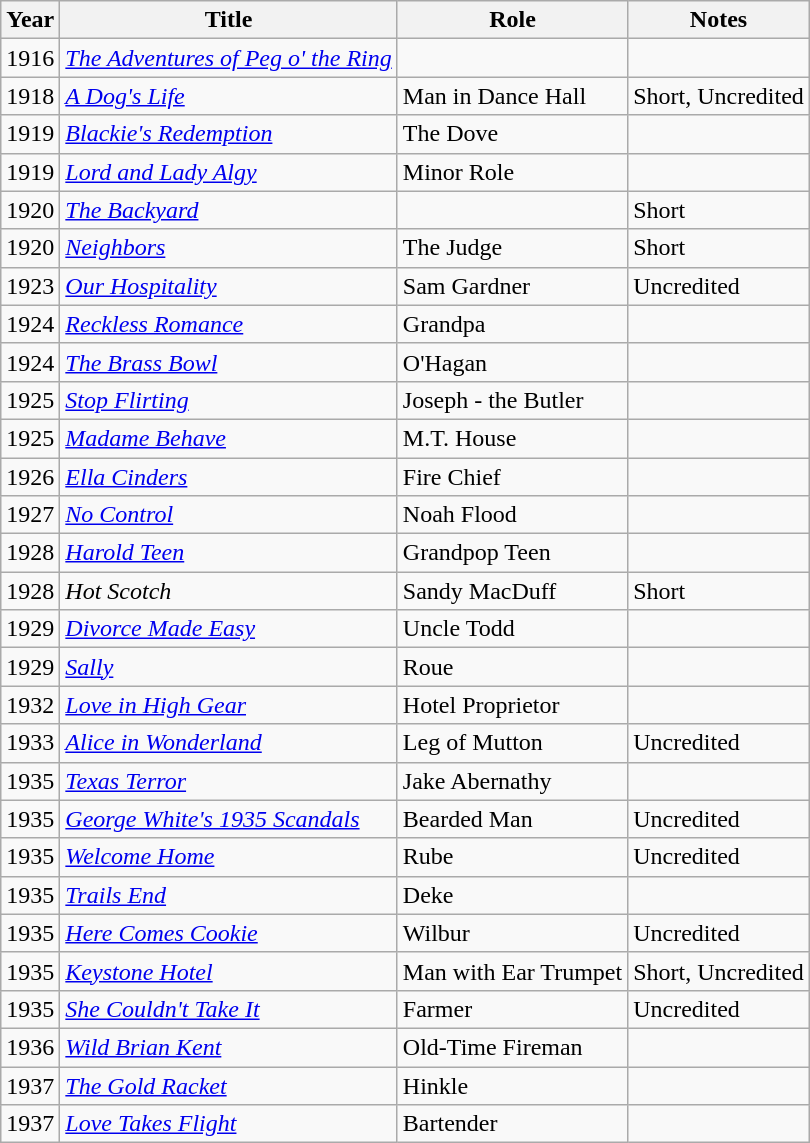<table class="wikitable">
<tr>
<th>Year</th>
<th>Title</th>
<th>Role</th>
<th>Notes</th>
</tr>
<tr>
<td>1916</td>
<td><em><a href='#'>The Adventures of Peg o' the Ring</a></em></td>
<td></td>
<td></td>
</tr>
<tr>
<td>1918</td>
<td><em><a href='#'>A Dog's Life</a></em></td>
<td>Man in Dance Hall</td>
<td>Short, Uncredited</td>
</tr>
<tr>
<td>1919</td>
<td><em><a href='#'>Blackie's Redemption</a></em></td>
<td>The Dove</td>
<td></td>
</tr>
<tr>
<td>1919</td>
<td><em><a href='#'>Lord and Lady Algy</a></em></td>
<td>Minor Role</td>
<td></td>
</tr>
<tr>
<td>1920</td>
<td><em><a href='#'>The Backyard</a></em></td>
<td></td>
<td>Short</td>
</tr>
<tr>
<td>1920</td>
<td><em><a href='#'>Neighbors</a></em></td>
<td>The Judge</td>
<td>Short</td>
</tr>
<tr>
<td>1923</td>
<td><em><a href='#'>Our Hospitality</a></em></td>
<td>Sam Gardner</td>
<td>Uncredited</td>
</tr>
<tr>
<td>1924</td>
<td><em><a href='#'>Reckless Romance</a></em></td>
<td>Grandpa</td>
<td></td>
</tr>
<tr>
<td>1924</td>
<td><em><a href='#'>The Brass Bowl</a></em></td>
<td>O'Hagan</td>
<td></td>
</tr>
<tr>
<td>1925</td>
<td><em><a href='#'>Stop Flirting</a></em></td>
<td>Joseph - the Butler</td>
<td></td>
</tr>
<tr>
<td>1925</td>
<td><em><a href='#'>Madame Behave</a></em></td>
<td>M.T. House</td>
<td></td>
</tr>
<tr>
<td>1926</td>
<td><em><a href='#'>Ella Cinders</a></em></td>
<td>Fire Chief</td>
<td></td>
</tr>
<tr>
<td>1927</td>
<td><em><a href='#'>No Control</a></em></td>
<td>Noah Flood</td>
<td></td>
</tr>
<tr>
<td>1928</td>
<td><em><a href='#'>Harold Teen</a></em></td>
<td>Grandpop Teen</td>
<td></td>
</tr>
<tr>
<td>1928</td>
<td><em>Hot Scotch</em></td>
<td>Sandy MacDuff</td>
<td>Short</td>
</tr>
<tr>
<td>1929</td>
<td><em><a href='#'>Divorce Made Easy</a></em></td>
<td>Uncle Todd</td>
<td></td>
</tr>
<tr>
<td>1929</td>
<td><em><a href='#'>Sally</a></em></td>
<td>Roue</td>
<td></td>
</tr>
<tr>
<td>1932</td>
<td><em><a href='#'>Love in High Gear</a></em></td>
<td>Hotel Proprietor</td>
<td></td>
</tr>
<tr>
<td>1933</td>
<td><em><a href='#'>Alice in Wonderland</a></em></td>
<td>Leg of Mutton</td>
<td>Uncredited</td>
</tr>
<tr>
<td>1935</td>
<td><em><a href='#'>Texas Terror</a></em></td>
<td>Jake Abernathy</td>
<td></td>
</tr>
<tr>
<td>1935</td>
<td><em><a href='#'>George White's 1935 Scandals</a></em></td>
<td>Bearded Man</td>
<td>Uncredited</td>
</tr>
<tr>
<td>1935</td>
<td><em><a href='#'>Welcome Home</a></em></td>
<td>Rube</td>
<td>Uncredited</td>
</tr>
<tr>
<td>1935</td>
<td><em><a href='#'>Trails End</a></em></td>
<td>Deke</td>
<td></td>
</tr>
<tr>
<td>1935</td>
<td><em><a href='#'>Here Comes Cookie</a></em></td>
<td>Wilbur</td>
<td>Uncredited</td>
</tr>
<tr>
<td>1935</td>
<td><em><a href='#'>Keystone Hotel</a></em></td>
<td>Man with Ear Trumpet</td>
<td>Short, Uncredited</td>
</tr>
<tr>
<td>1935</td>
<td><em><a href='#'>She Couldn't Take It</a></em></td>
<td>Farmer</td>
<td>Uncredited</td>
</tr>
<tr>
<td>1936</td>
<td><em><a href='#'>Wild Brian Kent</a></em></td>
<td>Old-Time Fireman</td>
<td></td>
</tr>
<tr>
<td>1937</td>
<td><em><a href='#'>The Gold Racket</a></em></td>
<td>Hinkle</td>
<td></td>
</tr>
<tr>
<td>1937</td>
<td><em><a href='#'>Love Takes Flight</a></em></td>
<td>Bartender</td>
<td></td>
</tr>
</table>
